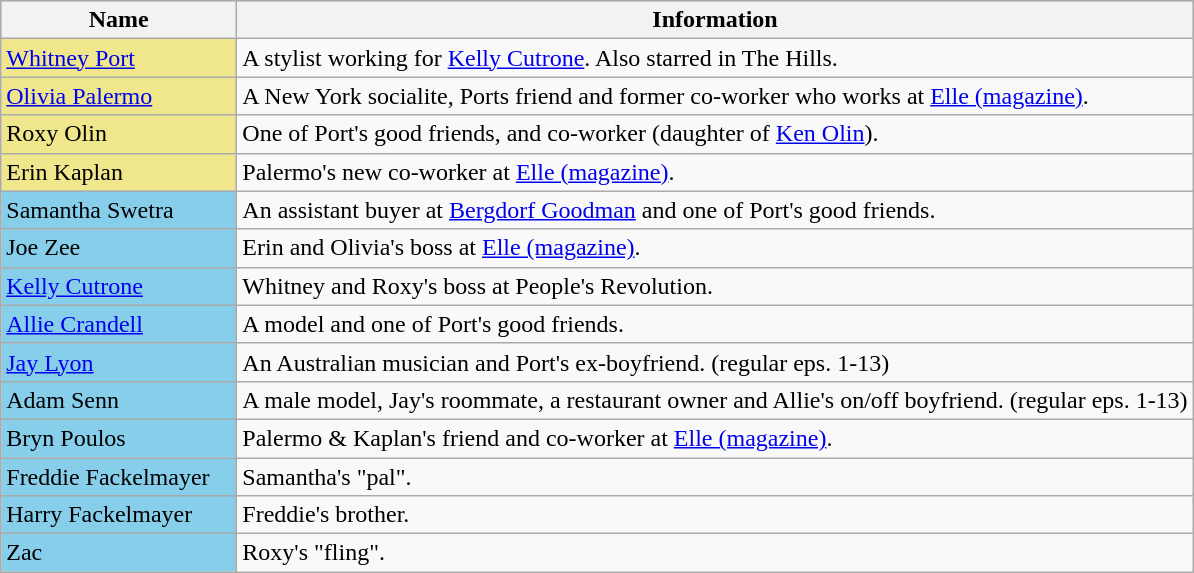<table class="wikitable">
<tr style="background:silver">
<th>Name</th>
<th>Information</th>
</tr>
<tr>
<td style="width:150px; background:khaki; vertical-align:top;"><a href='#'>Whitney Port</a></td>
<td>A stylist working for <a href='#'>Kelly Cutrone</a>. Also starred in The Hills.</td>
</tr>
<tr>
<td style="width:150px; background:khaki; vertical-align:top;"><a href='#'>Olivia Palermo</a></td>
<td>A New York socialite, Ports friend and former co-worker who works at <a href='#'>Elle (magazine)</a>.</td>
</tr>
<tr>
<td style="width:150px; background:khaki; vertical-align:top;">Roxy Olin</td>
<td>One of Port's good friends, and co-worker (daughter of <a href='#'>Ken Olin</a>).</td>
</tr>
<tr>
<td style="width:150px; background:khaki; vertical-align:top;">Erin Kaplan</td>
<td>Palermo's new co-worker at <a href='#'>Elle (magazine)</a>.</td>
</tr>
<tr>
<td style="width:150px; background:skyblue; vertical-align:top;">Samantha Swetra</td>
<td>An assistant buyer at <a href='#'>Bergdorf Goodman</a> and one of Port's good friends.</td>
</tr>
<tr>
<td style="width:150px; background:skyblue; vertical-align:top;">Joe Zee</td>
<td>Erin and Olivia's boss at <a href='#'>Elle (magazine)</a>.</td>
</tr>
<tr>
<td style="width:150px; background:skyblue; vertical-align:top;"><a href='#'>Kelly Cutrone</a></td>
<td>Whitney and Roxy's boss at People's Revolution.</td>
</tr>
<tr>
<td style="width:150px; background:skyblue; vertical-align:top;"><a href='#'>Allie Crandell</a></td>
<td>A model and one of Port's good friends.</td>
</tr>
<tr>
<td style="width:150px; background:skyblue; vertical-align:top;"><a href='#'>Jay Lyon</a></td>
<td>An Australian musician and Port's ex-boyfriend. (regular eps. 1-13)</td>
</tr>
<tr>
<td style="width:150px; background:skyblue; vertical-align:top;">Adam Senn</td>
<td>A male model, Jay's roommate, a restaurant owner and Allie's on/off boyfriend. (regular eps. 1-13)</td>
</tr>
<tr>
<td style="width:150px; background:skyblue; vertical-align:top;">Bryn Poulos</td>
<td>Palermo & Kaplan's friend and co-worker at <a href='#'>Elle (magazine)</a>.</td>
</tr>
<tr>
<td style="width:150px; background:skyblue; vertical-align:top;">Freddie Fackelmayer</td>
<td>Samantha's "pal".</td>
</tr>
<tr>
<td style="width:150px; background:skyblue; vertical-align:top;">Harry Fackelmayer</td>
<td>Freddie's brother.</td>
</tr>
<tr>
<td style="width:150px; background:skyblue; vertical-align:top;">Zac</td>
<td>Roxy's "fling".</td>
</tr>
</table>
